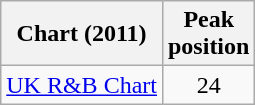<table class="wikitable sortable">
<tr>
<th>Chart (2011)</th>
<th>Peak<br>position</th>
</tr>
<tr>
<td><a href='#'>UK R&B Chart</a></td>
<td style="text-align:center;">24</td>
</tr>
</table>
